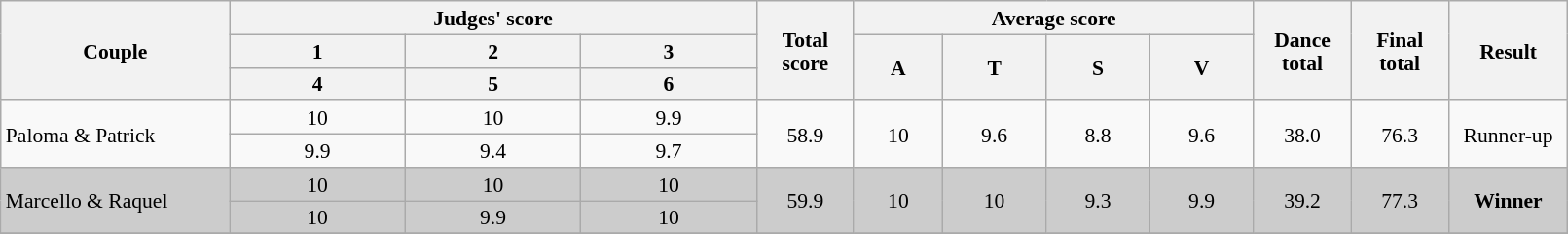<table class="wikitable" style="font-size:90%; line-height:16px; text-align:center" width="85%">
<tr>
<th rowspan=3 width=150>Couple</th>
<th colspan=3 width=200>Judges' score</th>
<th rowspan=3 width=060>Total score</th>
<th colspan=4 width=150>Average score</th>
<th rowspan=3 width=060>Dance total</th>
<th rowspan=3 width=060>Final total</th>
<th rowspan=3 width=075>Result</th>
</tr>
<tr>
<th>1</th>
<th>2</th>
<th>3</th>
<th rowspan=2>A</th>
<th rowspan=2>T</th>
<th rowspan=2>S</th>
<th rowspan=2>V</th>
</tr>
<tr>
<th>4</th>
<th>5</th>
<th>6</th>
</tr>
<tr>
<td align="left" rowspan=2>Paloma & Patrick</td>
<td>10</td>
<td>10</td>
<td>9.9</td>
<td rowspan=2>58.9</td>
<td rowspan=2>10</td>
<td rowspan=2>9.6</td>
<td rowspan=2>8.8</td>
<td rowspan=2>9.6</td>
<td rowspan=2>38.0</td>
<td rowspan=2>76.3</td>
<td rowspan=2>Runner-up</td>
</tr>
<tr>
<td>9.9</td>
<td>9.4</td>
<td>9.7</td>
</tr>
<tr bgcolor="CCCCCC">
<td align="left" rowspan=2>Marcello & Raquel</td>
<td>10</td>
<td>10</td>
<td>10</td>
<td rowspan=2>59.9</td>
<td rowspan=2>10</td>
<td rowspan=2>10</td>
<td rowspan=2>9.3</td>
<td rowspan=2>9.9</td>
<td rowspan=2>39.2</td>
<td rowspan=2>77.3</td>
<td rowspan=2><strong>Winner</strong></td>
</tr>
<tr bgcolor="CCCCCC">
<td>10</td>
<td>9.9</td>
<td>10</td>
</tr>
<tr>
</tr>
</table>
